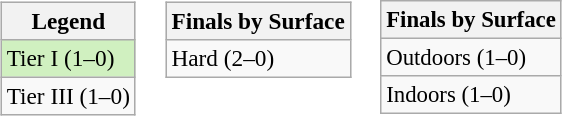<table>
<tr valign=top>
<td><br><table class=wikitable style=font-size:97%>
<tr>
<th>Legend</th>
</tr>
<tr>
<td bgcolor=d0f0c0>Tier I (1–0)</td>
</tr>
<tr>
<td>Tier III (1–0)</td>
</tr>
</table>
</td>
<td><br><table class=wikitable style=font-size:97%>
<tr>
<th>Finals by Surface</th>
</tr>
<tr>
<td>Hard (2–0)</td>
</tr>
</table>
</td>
<td><br><table class=wikitable style=font-size:95%>
<tr>
<th>Finals by Surface</th>
</tr>
<tr>
<td>Outdoors (1–0)</td>
</tr>
<tr>
<td>Indoors (1–0)</td>
</tr>
</table>
</td>
</tr>
</table>
